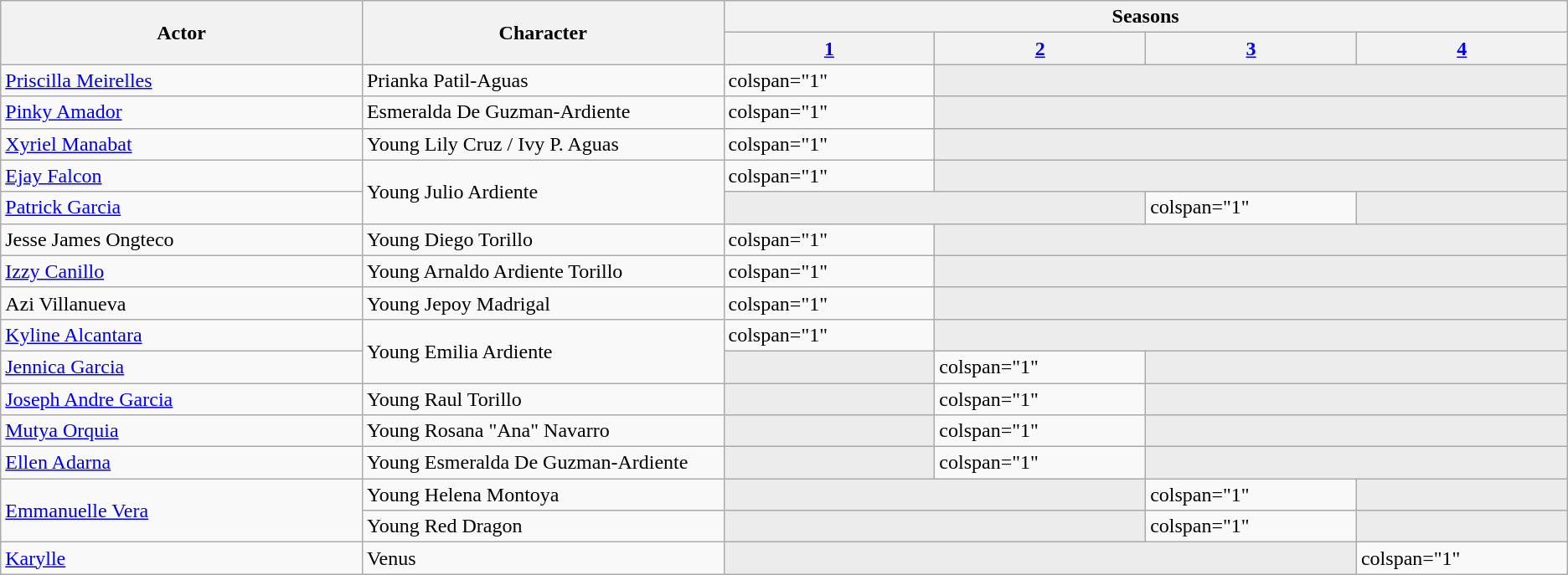<table class="wikitable">
<tr>
<th style="width:10%;" rowspan="2">Actor</th>
<th style="width:10%;" rowspan="2">Character</th>
<th colspan="12">Seasons</th>
</tr>
<tr>
<th style="width:5%;"><a href='#'>1</a></th>
<th style="width:5%;"><a href='#'>2</a></th>
<th style="width:5%;"><a href='#'>3</a></th>
<th style="width:5%;"><a href='#'>4</a></th>
</tr>
<tr>
<td><a href='#'>Priscilla Meirelles</a></td>
<td>Prianka Patil-Aguas</td>
<td>colspan="1" </td>
<td colspan="3" style="background: #ececec; color: grey; vertical-align: middle; text-align: center; " class="table-na"></td>
</tr>
<tr>
<td><a href='#'>Pinky Amador</a></td>
<td>Esmeralda De Guzman-Ardiente</td>
<td>colspan="1" </td>
<td colspan="3" style="background: #ececec; color: grey; vertical-align: middle; text-align: center; " class="table-na"></td>
</tr>
<tr>
<td><a href='#'>Xyriel Manabat</a></td>
<td>Young Lily Cruz / Ivy P. Aguas</td>
<td>colspan="1" </td>
<td colspan="3" style="background: #ececec; color: grey; vertical-align: middle; text-align: center; " class="table-na"></td>
</tr>
<tr>
<td><a href='#'>Ejay Falcon</a></td>
<td rowspan="2">Young Julio Ardiente</td>
<td>colspan="1" </td>
<td colspan="3" style="background: #ececec; color: grey; vertical-align: middle; text-align: center; " class="table-na"></td>
</tr>
<tr>
<td><a href='#'>Patrick Garcia</a></td>
<td colspan="2" style="background: #ececec; color: grey; vertical-align: middle; text-align: center; " class="table-na"></td>
<td>colspan="1" </td>
<td colspan="1" style="background: #ececec; color: grey; vertical-align: middle; text-align: center; " class="table-na"></td>
</tr>
<tr>
<td>Jesse James Ongteco</td>
<td>Young Diego Torillo</td>
<td>colspan="1" </td>
<td colspan="3" style="background: #ececec; color: grey; vertical-align: middle; text-align: center; " class="table-na"></td>
</tr>
<tr>
<td><a href='#'>Izzy Canillo</a></td>
<td>Young Arnaldo Ardiente Torillo</td>
<td>colspan="1" </td>
<td colspan="3" style="background: #ececec; color: grey; vertical-align: middle; text-align: center; " class="table-na"></td>
</tr>
<tr>
<td>Azi Villanueva</td>
<td>Young Jepoy Madrigal</td>
<td>colspan="1" </td>
<td colspan="3" style="background: #ececec; color: grey; vertical-align: middle; text-align: center; " class="table-na"></td>
</tr>
<tr>
<td><a href='#'>Kyline Alcantara</a></td>
<td rowspan="2">Young Emilia Ardiente</td>
<td>colspan="1" </td>
<td colspan="3" style="background: #ececec; color: grey; vertical-align: middle; text-align: center; " class="table-na"></td>
</tr>
<tr>
<td><a href='#'>Jennica Garcia</a></td>
<td colspan="1" style="background: #ececec; color: grey; vertical-align: middle; text-align: center; " class="table-na"></td>
<td>colspan="1" </td>
<td colspan="2" style="background: #ececec; color: grey; vertical-align: middle; text-align: center; " class="table-na"></td>
</tr>
<tr>
<td><a href='#'>Joseph Andre Garcia</a></td>
<td>Young Raul Torillo</td>
<td colspan="1" style="background: #ececec; color: grey; vertical-align: middle; text-align: center; " class="table-na"></td>
<td>colspan="1" </td>
<td colspan="2" style="background: #ececec; color: grey; vertical-align: middle; text-align: center; " class="table-na"></td>
</tr>
<tr>
<td><a href='#'>Mutya Orquia</a></td>
<td>Young Rosana "Ana" Navarro</td>
<td colspan="1" style="background: #ececec; color: grey; vertical-align: middle; text-align: center; " class="table-na"></td>
<td>colspan="1" </td>
<td colspan="2" style="background: #ececec; color: grey; vertical-align: middle; text-align: center; " class="table-na"></td>
</tr>
<tr>
<td><a href='#'>Ellen Adarna</a></td>
<td>Young Esmeralda De Guzman-Ardiente</td>
<td colspan="1" style="background: #ececec; color: grey; vertical-align: middle; text-align: center; " class="table-na"></td>
<td>colspan="1" </td>
<td colspan="2" style="background: #ececec; color: grey; vertical-align: middle; text-align: center; " class="table-na"></td>
</tr>
<tr>
<td rowspan="2"><a href='#'>Emmanuelle Vera</a></td>
<td>Young Helena Montoya</td>
<td colspan="2" style="background: #ececec; color: grey; vertical-align: middle; text-align: center; " class="table-na"></td>
<td>colspan="1" </td>
<td colspan="1" style="background: #ececec; color: grey; vertical-align: middle; text-align: center; " class="table-na"></td>
</tr>
<tr>
<td>Young Red Dragon</td>
<td colspan="2" style="background: #ececec; color: grey; vertical-align: middle; text-align: center; " class="table-na"></td>
<td>colspan="1" </td>
<td colspan="1" style="background: #ececec; color: grey; vertical-align: middle; text-align: center; " class="table-na"></td>
</tr>
<tr>
<td><a href='#'>Karylle</a></td>
<td>Venus</td>
<td colspan="3" style="background: #ececec; color: grey; vertical-align: middle; text-align: center; " class="table-na"></td>
<td>colspan="1" </td>
</tr>
</table>
